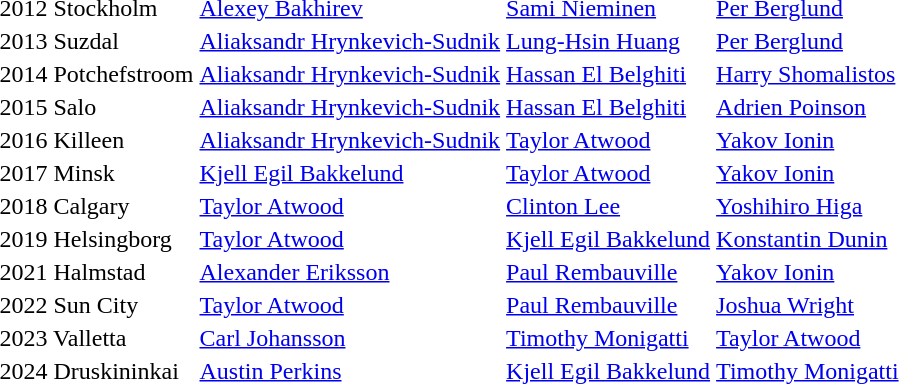<table>
<tr>
<td>2012 Stockholm</td>
<td> <a href='#'>Alexey Bakhirev</a></td>
<td> <a href='#'>Sami Nieminen</a></td>
<td> <a href='#'>Per Berglund</a></td>
</tr>
<tr>
<td>2013 Suzdal</td>
<td> <a href='#'>Aliaksandr Hrynkevich-Sudnik</a></td>
<td> <a href='#'>Lung-Hsin Huang</a></td>
<td> <a href='#'>Per Berglund</a></td>
</tr>
<tr>
<td>2014 Potchefstroom</td>
<td> <a href='#'>Aliaksandr Hrynkevich-Sudnik</a></td>
<td> <a href='#'>Hassan El Belghiti</a></td>
<td> <a href='#'>Harry Shomalistos</a></td>
</tr>
<tr>
<td>2015 Salo</td>
<td> <a href='#'>Aliaksandr Hrynkevich-Sudnik</a></td>
<td> <a href='#'>Hassan El Belghiti</a></td>
<td> <a href='#'>Adrien Poinson</a></td>
</tr>
<tr>
<td>2016 Killeen</td>
<td> <a href='#'>Aliaksandr Hrynkevich-Sudnik</a></td>
<td> <a href='#'>Taylor Atwood</a></td>
<td> <a href='#'>Yakov Ionin</a></td>
</tr>
<tr>
<td>2017 Minsk</td>
<td> <a href='#'>Kjell Egil Bakkelund</a></td>
<td> <a href='#'>Taylor Atwood</a></td>
<td> <a href='#'>Yakov Ionin</a></td>
</tr>
<tr>
<td>2018 Calgary</td>
<td> <a href='#'>Taylor Atwood</a></td>
<td> <a href='#'>Clinton Lee</a></td>
<td> <a href='#'>Yoshihiro Higa</a></td>
</tr>
<tr>
<td>2019 Helsingborg</td>
<td> <a href='#'>Taylor Atwood</a></td>
<td> <a href='#'>Kjell Egil Bakkelund</a></td>
<td> <a href='#'>Konstantin Dunin</a></td>
</tr>
<tr>
<td>2021 Halmstad</td>
<td> <a href='#'>Alexander Eriksson</a></td>
<td> <a href='#'>Paul Rembauville</a></td>
<td> <a href='#'>Yakov Ionin</a></td>
</tr>
<tr>
<td>2022 Sun City</td>
<td> <a href='#'>Taylor Atwood</a></td>
<td> <a href='#'>Paul Rembauville</a></td>
<td> <a href='#'>Joshua Wright</a></td>
</tr>
<tr>
<td>2023 Valletta</td>
<td> <a href='#'>Carl Johansson</a></td>
<td> <a href='#'>Timothy Monigatti</a></td>
<td> <a href='#'>Taylor Atwood</a></td>
</tr>
<tr>
<td>2024 Druskininkai</td>
<td> <a href='#'>Austin Perkins</a></td>
<td> <a href='#'>Kjell Egil Bakkelund</a></td>
<td> <a href='#'>Timothy Monigatti</a></td>
</tr>
</table>
